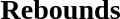<table style="width:100%;">
<tr>
<td style="width:50%; vertical-align:top;"><br><h3>Rebounds</h3>




</td>
</tr>
</table>
